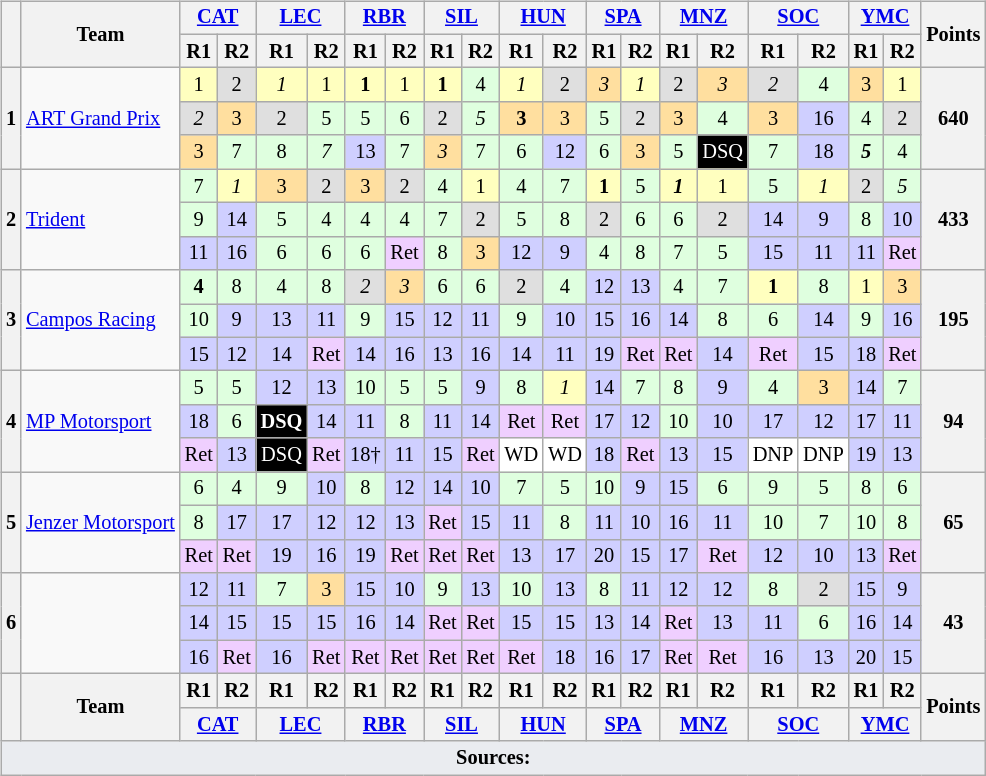<table>
<tr>
<td><br><table class="wikitable" style="font-size:85%; text-align:center">
<tr style="background:#f9f9f9" valign="top">
<th rowspan="2" valign="middle"></th>
<th rowspan="2" valign="middle">Team</th>
<th colspan=2><a href='#'>CAT</a><br></th>
<th colspan=2><a href='#'>LEC</a><br></th>
<th colspan=2><a href='#'>RBR</a><br></th>
<th colspan=2><a href='#'>SIL</a><br></th>
<th colspan=2><a href='#'>HUN</a><br></th>
<th colspan=2><a href='#'>SPA</a><br></th>
<th colspan=2><a href='#'>MNZ</a><br></th>
<th colspan=2><a href='#'>SOC</a><br></th>
<th colspan=2><a href='#'>YMC</a><br></th>
<th rowspan="2" valign="middle">Points</th>
</tr>
<tr>
<th>R1</th>
<th>R2</th>
<th>R1</th>
<th>R2</th>
<th>R1</th>
<th>R2</th>
<th>R1</th>
<th>R2</th>
<th>R1</th>
<th>R2</th>
<th>R1</th>
<th>R2</th>
<th>R1</th>
<th>R2</th>
<th>R1</th>
<th>R2</th>
<th>R1</th>
<th>R2</th>
</tr>
<tr>
<th rowspan=3>1</th>
<td rowspan=3 align=left> <a href='#'>ART Grand Prix</a></td>
<td style="background:#ffffbf;">1</td>
<td style="background:#dfdfdf;">2</td>
<td style="background:#ffffbf;"><em>1</em></td>
<td style="background:#ffffbf;">1</td>
<td style="background:#ffffbf;"><strong>1</strong></td>
<td style="background:#ffffbf;">1</td>
<td style="background:#ffffbf;"><strong>1</strong></td>
<td style="background:#dfffdf;">4</td>
<td style="background:#ffffbf;"><em>1</em></td>
<td style="background:#dfdfdf;">2</td>
<td style="background:#ffdf9f;"><em>3</em></td>
<td style="background:#ffffbf;"><em>1</em></td>
<td style="background:#dfdfdf;">2</td>
<td style="background:#ffdf9f;"><em>3</em></td>
<td style="background:#dfdfdf;"><em>2</em></td>
<td style="background:#dfffdf;">4</td>
<td style="background:#ffdf9f;">3</td>
<td style="background:#ffffbf;">1</td>
<th rowspan=3>640</th>
</tr>
<tr>
<td style="background:#dfdfdf;"><em>2</em></td>
<td style="background:#ffdf9f;">3</td>
<td style="background:#dfdfdf;">2</td>
<td style="background:#dfffdf;">5</td>
<td style="background:#dfffdf;">5</td>
<td style="background:#dfffdf;">6</td>
<td style="background:#dfdfdf;">2</td>
<td style="background:#dfffdf;"><em>5</em></td>
<td style="background:#ffdf9f;"><strong>3</strong></td>
<td style="background:#ffdf9f;">3</td>
<td style="background:#dfffdf;">5</td>
<td style="background:#dfdfdf;">2</td>
<td style="background:#ffdf9f;">3</td>
<td style="background:#dfffdf;">4</td>
<td style="background:#ffdf9f;">3</td>
<td style="background:#cfcfff;">16</td>
<td style="background:#dfffdf;">4</td>
<td style="background:#dfdfdf;">2</td>
</tr>
<tr>
<td style="background:#ffdf9f;">3</td>
<td style="background:#dfffdf;">7</td>
<td style="background:#dfffdf;">8</td>
<td style="background:#dfffdf;"><em>7</em></td>
<td style="background:#cfcfff;">13</td>
<td style="background:#dfffdf;">7</td>
<td style="background:#ffdf9f;"><em>3</em></td>
<td style="background:#dfffdf;">7</td>
<td style="background:#dfffdf;">6</td>
<td style="background:#cfcfff;">12</td>
<td style="background:#dfffdf;">6</td>
<td style="background:#ffdf9f;">3</td>
<td style="background:#dfffdf;">5</td>
<td style="background-color:#000000;color:white">DSQ</td>
<td style="background:#dfffdf;">7</td>
<td style="background:#cfcfff;">18</td>
<td style="background:#dfffdf;"><strong><em>5</em></strong></td>
<td style="background:#dfffdf;">4</td>
</tr>
<tr>
<th rowspan=3>2</th>
<td rowspan=3 align="left"> <a href='#'>Trident</a></td>
<td style="background:#dfffdf;">7</td>
<td style="background:#ffffbf;"><em>1</em></td>
<td style="background:#ffdf9f;">3</td>
<td style="background:#dfdfdf;">2</td>
<td style="background:#ffdf9f;">3</td>
<td style="background:#dfdfdf;">2</td>
<td style="background:#dfffdf;">4</td>
<td style="background:#ffffbf;">1</td>
<td style="background:#dfffdf;">4</td>
<td style="background:#dfffdf;">7</td>
<td style="background:#ffffbf;"><strong>1</strong></td>
<td style="background:#dfffdf;">5</td>
<td style="background:#ffffbf;"><strong><em>1</em></strong></td>
<td style="background:#ffffbf;">1</td>
<td style="background:#dfffdf;">5</td>
<td style="background:#ffffbf;"><em>1</em></td>
<td style="background:#dfdfdf;">2</td>
<td style="background:#dfffdf;"><em>5</em></td>
<th rowspan=3>433</th>
</tr>
<tr>
<td style="background:#dfffdf;">9</td>
<td style="background:#cfcfff;">14</td>
<td style="background:#dfffdf;">5</td>
<td style="background:#dfffdf;">4</td>
<td style="background:#dfffdf;">4</td>
<td style="background:#dfffdf;">4</td>
<td style="background:#dfffdf;">7</td>
<td style="background:#dfdfdf;">2</td>
<td style="background:#dfffdf;">5</td>
<td style="background:#dfffdf;">8</td>
<td style="background:#dfdfdf;">2</td>
<td style="background:#dfffdf;">6</td>
<td style="background:#dfffdf;">6</td>
<td style="background:#dfdfdf;">2</td>
<td style="background:#cfcfff;">14</td>
<td style="background:#cfcfff;">9</td>
<td style="background:#dfffdf;">8</td>
<td style="background:#cfcfff;">10</td>
</tr>
<tr>
<td style="background:#cfcfff;">11</td>
<td style="background:#cfcfff;">16</td>
<td style="background:#dfffdf;">6</td>
<td style="background:#dfffdf;">6</td>
<td style="background:#dfffdf;">6</td>
<td style="background:#efcfff;">Ret</td>
<td style="background:#dfffdf;">8</td>
<td style="background:#ffdf9f;">3</td>
<td style="background:#cfcfff;">12</td>
<td style="background:#cfcfff;">9</td>
<td style="background:#dfffdf;">4</td>
<td style="background:#dfffdf;">8</td>
<td style="background:#dfffdf;">7</td>
<td style="background:#dfffdf;">5</td>
<td style="background:#cfcfff;">15</td>
<td style="background:#cfcfff;">11</td>
<td style="background:#cfcfff;">11</td>
<td style="background:#efcfff;">Ret</td>
</tr>
<tr>
<th rowspan=3>3</th>
<td rowspan=3 align="left"> <a href='#'>Campos Racing</a></td>
<td style="background:#dfffdf;"><strong>4</strong></td>
<td style="background:#dfffdf;">8</td>
<td style="background:#dfffdf;">4</td>
<td style="background:#dfffdf;">8</td>
<td style="background:#dfdfdf;"><em>2</em></td>
<td style="background:#ffdf9f;"><em>3</em></td>
<td style="background:#dfffdf;">6</td>
<td style="background:#dfffdf;">6</td>
<td style="background:#dfdfdf;">2</td>
<td style="background:#dfffdf;">4</td>
<td style="background:#cfcfff;">12</td>
<td style="background:#cfcfff;">13</td>
<td style="background:#dfffdf;">4</td>
<td style="background:#dfffdf;">7</td>
<td style="background:#ffffbf;"><strong>1</strong></td>
<td style="background:#dfffdf;">8</td>
<td style="background:#ffffbf;">1</td>
<td style="background:#ffdf9f;">3</td>
<th rowspan=3>195</th>
</tr>
<tr>
<td style="background:#dfffdf;">10</td>
<td style="background:#cfcfff;">9</td>
<td style="background:#cfcfff;">13</td>
<td style="background:#cfcfff;">11</td>
<td style="background:#dfffdf;">9</td>
<td style="background:#cfcfff;">15</td>
<td style="background:#cfcfff;">12</td>
<td style="background:#cfcfff;">11</td>
<td style="background:#dfffdf;">9</td>
<td style="background:#cfcfff;">10</td>
<td style="background:#cfcfff;">15</td>
<td style="background:#cfcfff;">16</td>
<td style="background:#cfcfff;">14</td>
<td style="background:#dfffdf;">8</td>
<td style="background:#dfffdf;">6</td>
<td style="background:#cfcfff;">14</td>
<td style="background:#dfffdf;">9</td>
<td style="background:#cfcfff;">16</td>
</tr>
<tr>
<td style="background:#cfcfff;">15</td>
<td style="background:#cfcfff;">12</td>
<td style="background:#cfcfff;">14</td>
<td style="background:#efcfff;">Ret</td>
<td style="background:#cfcfff;">14</td>
<td style="background:#cfcfff;">16</td>
<td style="background:#cfcfff;">13</td>
<td style="background:#cfcfff;">16</td>
<td style="background:#cfcfff;">14</td>
<td style="background:#cfcfff;">11</td>
<td style="background:#cfcfff;">19</td>
<td style="background:#efcfff;">Ret</td>
<td style="background:#efcfff;">Ret</td>
<td style="background:#cfcfff;">14</td>
<td style="background:#efcfff;">Ret</td>
<td style="background:#cfcfff;">15</td>
<td style="background:#cfcfff;">18</td>
<td style="background:#efcfff;">Ret</td>
</tr>
<tr>
<th rowspan=3>4</th>
<td rowspan=3 align="left"> <a href='#'>MP Motorsport</a></td>
<td style="background:#dfffdf;">5</td>
<td style="background:#dfffdf;">5</td>
<td style="background:#cfcfff;">12</td>
<td style="background:#cfcfff;">13</td>
<td style="background:#dfffdf;">10</td>
<td style="background:#dfffdf;">5</td>
<td style="background:#dfffdf;">5</td>
<td style="background:#cfcfff;">9</td>
<td style="background:#dfffdf;">8</td>
<td style="background:#ffffbf;"><em>1</em></td>
<td style="background:#cfcfff;">14</td>
<td style="background:#dfffdf;">7</td>
<td style="background:#dfffdf;">8</td>
<td style="background:#cfcfff;">9</td>
<td style="background:#dfffdf;">4</td>
<td style="background:#ffdf9f;">3</td>
<td style="background:#cfcfff;">14</td>
<td style="background:#dfffdf;">7</td>
<th rowspan=3>94</th>
</tr>
<tr>
<td style="background:#cfcfff;">18</td>
<td style="background:#dfffdf;">6</td>
<td style="background-color:#000000;color:white"><strong>DSQ</strong></td>
<td style="background:#cfcfff;">14</td>
<td style="background:#cfcfff;">11</td>
<td style="background:#dfffdf;">8</td>
<td style="background:#cfcfff;">11</td>
<td style="background:#cfcfff;">14</td>
<td style="background:#efcfff;">Ret</td>
<td style="background:#efcfff;">Ret</td>
<td style="background:#cfcfff;">17</td>
<td style="background:#cfcfff;">12</td>
<td style="background:#dfffdf;">10</td>
<td style="background:#cfcfff;">10</td>
<td style="background:#cfcfff;">17</td>
<td style="background:#cfcfff;">12</td>
<td style="background:#cfcfff;">17</td>
<td style="background:#cfcfff;">11</td>
</tr>
<tr>
<td style="background:#efcfff;">Ret</td>
<td style="background:#cfcfff;">13</td>
<td style="background-color:#000000;color:white">DSQ</td>
<td style="background:#efcfff;">Ret</td>
<td style="background:#cfcfff;">18†</td>
<td style="background:#cfcfff;">11</td>
<td style="background:#cfcfff;">15</td>
<td style="background:#efcfff;">Ret</td>
<td style="background:#ffffff;">WD</td>
<td style="background:#ffffff;">WD</td>
<td style="background:#cfcfff;">18</td>
<td style="background:#efcfff;">Ret</td>
<td style="background:#cfcfff;">13</td>
<td style="background:#cfcfff;">15</td>
<td style="background:#ffffff;">DNP</td>
<td style="background:#ffffff;">DNP</td>
<td style="background:#cfcfff;">19</td>
<td style="background:#cfcfff;">13</td>
</tr>
<tr>
<th rowspan=3>5</th>
<td rowspan=3 align="left"> <a href='#'>Jenzer Motorsport</a></td>
<td style="background:#dfffdf;">6</td>
<td style="background:#dfffdf;">4</td>
<td style="background:#dfffdf;">9</td>
<td style="background:#cfcfff;">10</td>
<td style="background:#dfffdf;">8</td>
<td style="background:#cfcfff;">12</td>
<td style="background:#cfcfff;">14</td>
<td style="background:#cfcfff;">10</td>
<td style="background:#dfffdf;">7</td>
<td style="background:#dfffdf;">5</td>
<td style="background:#dfffdf;">10</td>
<td style="background:#cfcfff;">9</td>
<td style="background:#cfcfff;">15</td>
<td style="background:#dfffdf;">6</td>
<td style="background:#dfffdf;">9</td>
<td style="background:#dfffdf;">5</td>
<td style="background:#dfffdf;">8</td>
<td style="background:#dfffdf;">6</td>
<th rowspan=3>65</th>
</tr>
<tr>
<td style="background:#dfffdf;">8</td>
<td style="background:#cfcfff;">17</td>
<td style="background:#cfcfff;">17</td>
<td style="background:#cfcfff;">12</td>
<td style="background:#cfcfff;">12</td>
<td style="background:#cfcfff;">13</td>
<td style="background:#efcfff;">Ret</td>
<td style="background:#cfcfff;">15</td>
<td style="background:#cfcfff;">11</td>
<td style="background:#dfffdf;">8</td>
<td style="background:#cfcfff;">11</td>
<td style="background:#cfcfff;">10</td>
<td style="background:#cfcfff;">16</td>
<td style="background:#cfcfff;">11</td>
<td style="background:#dfffdf;">10</td>
<td style="background:#dfffdf;">7</td>
<td style="background:#dfffdf;">10</td>
<td style="background:#dfffdf;">8</td>
</tr>
<tr>
<td style="background:#efcfff;">Ret</td>
<td style="background:#efcfff;">Ret</td>
<td style="background:#cfcfff;">19</td>
<td style="background:#cfcfff;">16</td>
<td style="background:#cfcfff;">19</td>
<td style="background:#efcfff;">Ret</td>
<td style="background:#efcfff;">Ret</td>
<td style="background:#efcfff;">Ret</td>
<td style="background:#cfcfff;">13</td>
<td style="background:#cfcfff;">17</td>
<td style="background:#cfcfff;">20</td>
<td style="background:#cfcfff;">15</td>
<td style="background:#cfcfff;">17</td>
<td style="background:#efcfff;">Ret</td>
<td style="background:#cfcfff;">12</td>
<td style="background:#cfcfff;">10</td>
<td style="background:#cfcfff;">13</td>
<td style="background:#efcfff;">Ret</td>
</tr>
<tr>
<th rowspan=3>6</th>
<td rowspan=3 align="left"></td>
<td style="background:#cfcfff;">12</td>
<td style="background:#cfcfff;">11</td>
<td style="background:#dfffdf;">7</td>
<td style="background:#ffdf9f;">3</td>
<td style="background:#cfcfff;">15</td>
<td style="background:#cfcfff;">10</td>
<td style="background:#dfffdf;">9</td>
<td style="background:#cfcfff;">13</td>
<td style="background:#dfffdf;">10</td>
<td style="background:#cfcfff;">13</td>
<td style="background:#dfffdf;">8</td>
<td style="background:#cfcfff;">11</td>
<td style="background:#cfcfff;">12</td>
<td style="background:#cfcfff;">12</td>
<td style="background:#dfffdf;">8</td>
<td style="background:#dfdfdf;">2</td>
<td style="background:#cfcfff;">15</td>
<td style="background:#cfcfff;">9</td>
<th rowspan=3>43</th>
</tr>
<tr>
<td style="background:#cfcfff;">14</td>
<td style="background:#cfcfff;">15</td>
<td style="background:#cfcfff;">15</td>
<td style="background:#cfcfff;">15</td>
<td style="background:#cfcfff;">16</td>
<td style="background:#cfcfff;">14</td>
<td style="background:#efcfff;">Ret</td>
<td style="background:#efcfff;">Ret</td>
<td style="background:#cfcfff;">15</td>
<td style="background:#cfcfff;">15</td>
<td style="background:#cfcfff;">13</td>
<td style="background:#cfcfff;">14</td>
<td style="background:#efcfff;">Ret</td>
<td style="background:#cfcfff;">13</td>
<td style="background:#cfcfff;">11</td>
<td style="background:#dfffdf;">6</td>
<td style="background:#cfcfff;">16</td>
<td style="background:#cfcfff;">14</td>
</tr>
<tr>
<td style="background:#cfcfff;">16</td>
<td style="background:#efcfff;">Ret</td>
<td style="background:#cfcfff;">16</td>
<td style="background:#efcfff;">Ret</td>
<td style="background:#efcfff;">Ret</td>
<td style="background:#efcfff;">Ret</td>
<td style="background:#efcfff;">Ret</td>
<td style="background:#efcfff;">Ret</td>
<td style="background:#efcfff;">Ret</td>
<td style="background:#cfcfff;">18</td>
<td style="background:#cfcfff;">16</td>
<td style="background:#cfcfff;">17</td>
<td style="background:#efcfff;">Ret</td>
<td style="background:#efcfff;">Ret</td>
<td style="background:#cfcfff;">16</td>
<td style="background:#cfcfff;">13</td>
<td style="background:#cfcfff;">20</td>
<td style="background:#cfcfff;">15</td>
</tr>
<tr>
<th rowspan="2"></th>
<th rowspan="2">Team</th>
<th>R1</th>
<th>R2</th>
<th>R1</th>
<th>R2</th>
<th>R1</th>
<th>R2</th>
<th>R1</th>
<th>R2</th>
<th>R1</th>
<th>R2</th>
<th>R1</th>
<th>R2</th>
<th>R1</th>
<th>R2</th>
<th>R1</th>
<th>R2</th>
<th>R1</th>
<th>R2</th>
<th rowspan="2">Points</th>
</tr>
<tr style="background:#f9f9f9" valign="top">
<th colspan="2"><a href='#'>CAT</a><br></th>
<th colspan="2"><a href='#'>LEC</a><br></th>
<th colspan="2"><a href='#'>RBR</a><br></th>
<th colspan="2"><a href='#'>SIL</a><br></th>
<th colspan="2"><a href='#'>HUN</a><br></th>
<th colspan="2"><a href='#'>SPA</a><br></th>
<th colspan="2"><a href='#'>MNZ</a><br></th>
<th colspan="2"><a href='#'>SOC</a><br></th>
<th colspan="2"><a href='#'>YMC</a><br></th>
</tr>
<tr>
<td colspan="21" style="background-color:#EAECF0;text-align:center" align="bottom"><strong>Sources:</strong></td>
</tr>
</table>
</td>
<td valign=top></td>
</tr>
</table>
